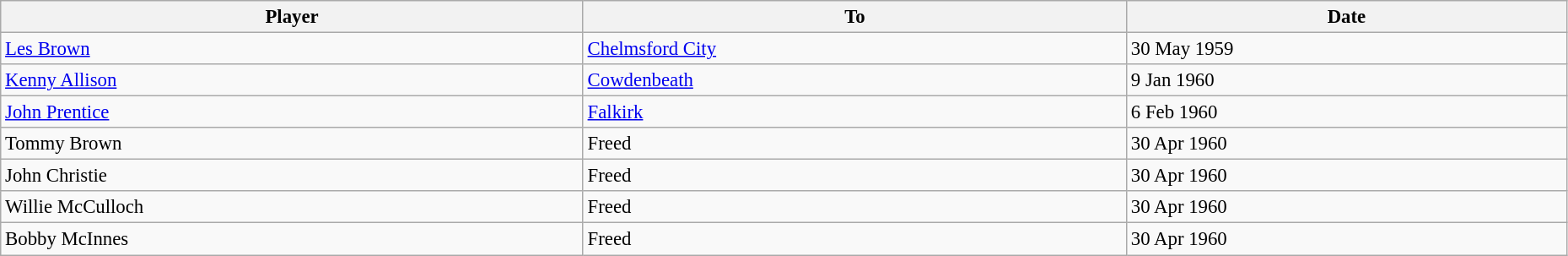<table class="wikitable" style="text-align:center; font-size:95%;width:98%; text-align:left">
<tr>
<th>Player</th>
<th>To</th>
<th>Date</th>
</tr>
<tr>
<td> <a href='#'>Les Brown</a></td>
<td> <a href='#'>Chelmsford City</a></td>
<td>30 May 1959</td>
</tr>
<tr>
<td> <a href='#'>Kenny Allison</a></td>
<td> <a href='#'>Cowdenbeath</a></td>
<td>9 Jan 1960</td>
</tr>
<tr>
<td> <a href='#'>John Prentice</a></td>
<td> <a href='#'>Falkirk</a></td>
<td>6 Feb 1960</td>
</tr>
<tr>
<td> Tommy Brown</td>
<td> Freed</td>
<td>30 Apr 1960</td>
</tr>
<tr>
<td> John Christie</td>
<td> Freed</td>
<td>30 Apr 1960</td>
</tr>
<tr>
<td> Willie McCulloch</td>
<td> Freed</td>
<td>30 Apr 1960</td>
</tr>
<tr>
<td> Bobby McInnes</td>
<td> Freed</td>
<td>30 Apr 1960</td>
</tr>
</table>
